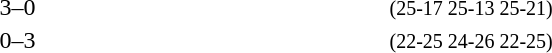<table>
<tr>
<th width=200></th>
<th width=80></th>
<th width=200></th>
<th width=220></th>
</tr>
<tr>
<td align=right><strong></strong></td>
<td align=center>3–0</td>
<td></td>
<td><small>(25-17 25-13 25-21)</small></td>
</tr>
<tr>
<td align=right></td>
<td align=center>0–3</td>
<td><strong></strong></td>
<td><small>(22-25 24-26 22-25)</small></td>
</tr>
</table>
